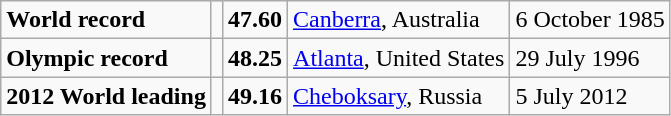<table class="wikitable">
<tr>
<td><strong>World record</strong></td>
<td></td>
<td><strong>47.60</strong></td>
<td><a href='#'>Canberra</a>, Australia</td>
<td>6 October 1985</td>
</tr>
<tr>
<td><strong>Olympic record</strong></td>
<td></td>
<td><strong>48.25</strong></td>
<td><a href='#'>Atlanta</a>, United States</td>
<td>29 July 1996</td>
</tr>
<tr>
<td><strong>2012 World leading</strong></td>
<td></td>
<td><strong>49.16</strong></td>
<td><a href='#'>Cheboksary</a>, Russia</td>
<td>5 July 2012</td>
</tr>
</table>
